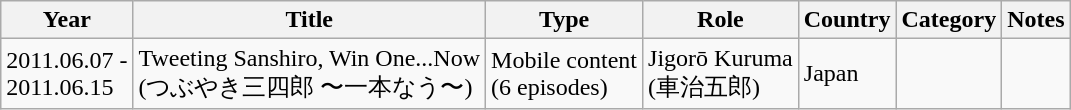<table class="wikitable sortable">
<tr>
<th>Year</th>
<th>Title</th>
<th>Type</th>
<th>Role</th>
<th>Country</th>
<th>Category</th>
<th>Notes</th>
</tr>
<tr>
<td>2011.06.07 -<br>2011.06.15</td>
<td>Tweeting Sanshiro, Win One...Now<br>(つぶやき三四郎 〜一本なう〜) </td>
<td>Mobile content<br>(6 episodes)</td>
<td>Jigorō Kuruma<br>(車治五郎)</td>
<td>Japan</td>
<td></td>
<td></td>
</tr>
</table>
